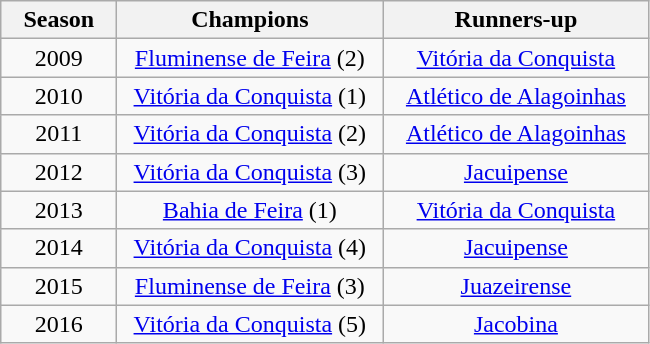<table class="wikitable" style="text-align:center; margin-left:1em;">
<tr>
<th style="width:70px">Season</th>
<th style="width:170px">Champions</th>
<th style="width:170px">Runners-up</th>
</tr>
<tr>
<td>2009</td>
<td><a href='#'>Fluminense de Feira</a> (2)</td>
<td><a href='#'>Vitória da Conquista</a></td>
</tr>
<tr>
<td>2010</td>
<td><a href='#'>Vitória da Conquista</a> (1)</td>
<td><a href='#'>Atlético de Alagoinhas</a></td>
</tr>
<tr>
<td>2011</td>
<td><a href='#'>Vitória da Conquista</a> (2)</td>
<td><a href='#'>Atlético de Alagoinhas</a></td>
</tr>
<tr>
<td>2012</td>
<td><a href='#'>Vitória da Conquista</a> (3)</td>
<td><a href='#'>Jacuipense</a></td>
</tr>
<tr>
<td>2013</td>
<td><a href='#'>Bahia de Feira</a> (1)</td>
<td><a href='#'>Vitória da Conquista</a></td>
</tr>
<tr>
<td>2014</td>
<td><a href='#'>Vitória da Conquista</a> (4)</td>
<td><a href='#'>Jacuipense</a></td>
</tr>
<tr>
<td>2015</td>
<td><a href='#'>Fluminense de Feira</a> (3)</td>
<td><a href='#'>Juazeirense</a></td>
</tr>
<tr>
<td>2016</td>
<td><a href='#'>Vitória da Conquista</a> (5)</td>
<td><a href='#'>Jacobina</a></td>
</tr>
</table>
